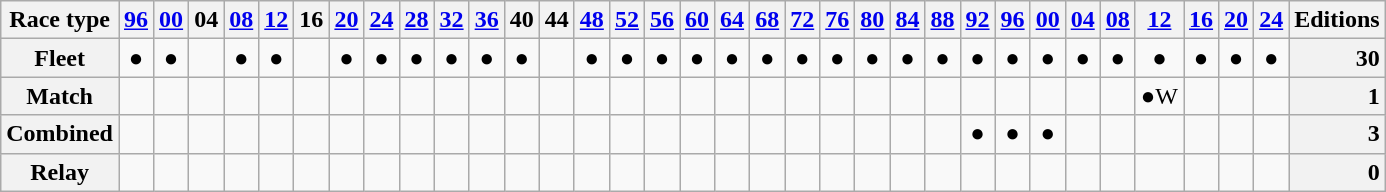<table class="wikitable plainrowheaders sticky-table-row1 sticky-table-col1" style="text-align:center;">
<tr>
<th scope="col">Race type</th>
<th scope="col"><a href='#'>96</a></th>
<th scope="col"><a href='#'>00</a></th>
<th scope="col">04</th>
<th scope="col"><a href='#'>08</a></th>
<th scope="col"><a href='#'>12</a></th>
<th scope="col">16</th>
<th scope="col"><a href='#'>20</a></th>
<th scope="col"><a href='#'>24</a></th>
<th scope="col"><a href='#'>28</a></th>
<th scope="col"><a href='#'>32</a></th>
<th scope="col"><a href='#'>36</a></th>
<th scope="col">40</th>
<th scope="col">44</th>
<th scope="col"><a href='#'>48</a></th>
<th scope="col"><a href='#'>52</a></th>
<th scope="col"><a href='#'>56</a></th>
<th scope="col"><a href='#'>60</a></th>
<th scope="col"><a href='#'>64</a></th>
<th scope="col"><a href='#'>68</a></th>
<th scope="col"><a href='#'>72</a></th>
<th scope="col"><a href='#'>76</a></th>
<th scope="col"><a href='#'>80</a></th>
<th scope="col"><a href='#'>84</a></th>
<th scope="col"><a href='#'>88</a></th>
<th scope="col"><a href='#'>92</a></th>
<th scope="col"><a href='#'>96</a></th>
<th scope="col"><a href='#'>00</a></th>
<th scope="col"><a href='#'>04</a></th>
<th scope="col"><a href='#'>08</a></th>
<th scope="col"><a href='#'>12</a></th>
<th scope="col"><a href='#'>16</a></th>
<th scope="col"><a href='#'>20</a></th>
<th scope="col"><a href='#'>24</a></th>
<th scope="col">Editions</th>
</tr>
<tr>
<th scope="row">Fleet</th>
<td>●</td>
<td>●</td>
<td></td>
<td>●</td>
<td>●</td>
<td></td>
<td>●</td>
<td>●</td>
<td>●</td>
<td>●</td>
<td>●</td>
<td>●</td>
<td></td>
<td>●</td>
<td>●</td>
<td>●</td>
<td>●</td>
<td>●</td>
<td>●</td>
<td>●</td>
<td>●</td>
<td>●</td>
<td>●</td>
<td>●</td>
<td>●</td>
<td>●</td>
<td>●</td>
<td>●</td>
<td>●</td>
<td>●</td>
<td>●</td>
<td>●</td>
<td>●</td>
<th style="text-align:right;">30</th>
</tr>
<tr>
<th scope="row">Match</th>
<td></td>
<td></td>
<td></td>
<td></td>
<td></td>
<td></td>
<td></td>
<td></td>
<td></td>
<td></td>
<td></td>
<td></td>
<td></td>
<td></td>
<td></td>
<td></td>
<td></td>
<td></td>
<td></td>
<td></td>
<td></td>
<td></td>
<td></td>
<td></td>
<td></td>
<td></td>
<td></td>
<td></td>
<td></td>
<td>●W</td>
<td></td>
<td></td>
<td></td>
<th style="text-align:right;">1</th>
</tr>
<tr>
<th scope="row">Combined </th>
<td></td>
<td></td>
<td></td>
<td></td>
<td></td>
<td></td>
<td></td>
<td></td>
<td></td>
<td></td>
<td></td>
<td></td>
<td></td>
<td></td>
<td></td>
<td></td>
<td></td>
<td></td>
<td></td>
<td></td>
<td></td>
<td></td>
<td></td>
<td></td>
<td>●</td>
<td>●</td>
<td>●</td>
<td></td>
<td></td>
<td></td>
<td></td>
<td></td>
<td></td>
<th style="text-align:right;">3</th>
</tr>
<tr>
<th scope="row">Relay</th>
<td></td>
<td></td>
<td></td>
<td></td>
<td></td>
<td></td>
<td></td>
<td></td>
<td></td>
<td></td>
<td></td>
<td></td>
<td></td>
<td></td>
<td></td>
<td></td>
<td></td>
<td></td>
<td></td>
<td></td>
<td></td>
<td></td>
<td></td>
<td></td>
<td></td>
<td></td>
<td></td>
<td></td>
<td></td>
<td></td>
<td></td>
<td></td>
<td></td>
<th style="text-align:right;">0</th>
</tr>
</table>
